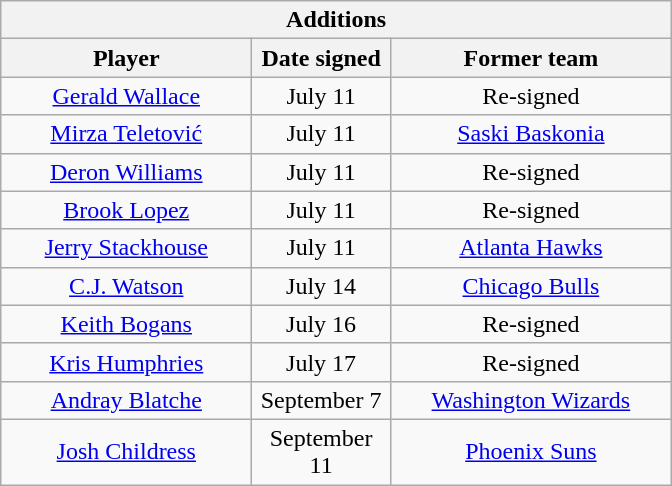<table class="wikitable" style="text-align:center">
<tr>
<th colspan=3>Additions</th>
</tr>
<tr>
<th style="width:160px">Player</th>
<th style="width:85px">Date signed</th>
<th style="width:180px">Former team</th>
</tr>
<tr>
<td><a href='#'>Gerald Wallace</a></td>
<td>July 11</td>
<td>Re-signed</td>
</tr>
<tr>
<td><a href='#'>Mirza Teletović</a></td>
<td>July 11</td>
<td><a href='#'>Saski Baskonia</a></td>
</tr>
<tr>
<td><a href='#'>Deron Williams</a></td>
<td>July 11</td>
<td>Re-signed</td>
</tr>
<tr>
<td><a href='#'>Brook Lopez</a></td>
<td>July 11</td>
<td>Re-signed</td>
</tr>
<tr>
<td><a href='#'>Jerry Stackhouse</a></td>
<td>July 11</td>
<td><a href='#'>Atlanta Hawks</a></td>
</tr>
<tr>
<td><a href='#'>C.J. Watson</a></td>
<td>July 14</td>
<td><a href='#'>Chicago Bulls</a></td>
</tr>
<tr>
<td><a href='#'>Keith Bogans</a></td>
<td>July 16</td>
<td>Re-signed</td>
</tr>
<tr>
<td><a href='#'>Kris Humphries</a></td>
<td>July 17</td>
<td>Re-signed</td>
</tr>
<tr>
<td><a href='#'>Andray Blatche</a></td>
<td>September 7</td>
<td><a href='#'>Washington Wizards</a></td>
</tr>
<tr>
<td><a href='#'>Josh Childress</a></td>
<td>September 11</td>
<td><a href='#'>Phoenix Suns</a></td>
</tr>
</table>
